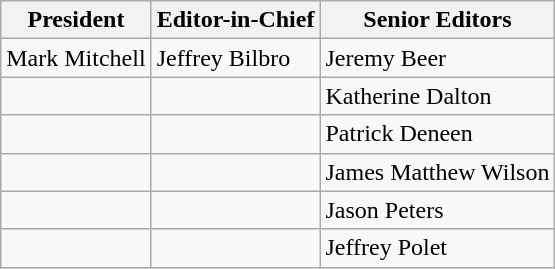<table class="wikitable">
<tr>
<th>President</th>
<th>Editor-in-Chief</th>
<th>Senior Editors</th>
</tr>
<tr>
<td>Mark Mitchell</td>
<td>Jeffrey Bilbro</td>
<td>Jeremy Beer</td>
</tr>
<tr>
<td></td>
<td></td>
<td>Katherine Dalton</td>
</tr>
<tr>
<td></td>
<td></td>
<td>Patrick Deneen</td>
</tr>
<tr>
<td></td>
<td></td>
<td>James Matthew Wilson</td>
</tr>
<tr>
<td></td>
<td></td>
<td>Jason Peters</td>
</tr>
<tr>
<td></td>
<td></td>
<td>Jeffrey Polet</td>
</tr>
</table>
